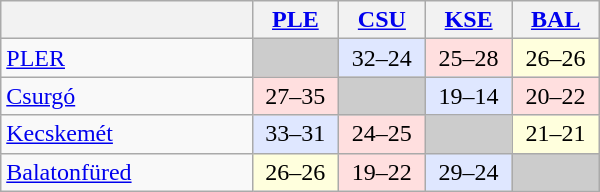<table class="wikitable" style="text-align: center;" width="400">
<tr>
<th width=200></th>
<th width=60><a href='#'>PLE</a></th>
<th width=60><a href='#'>CSU</a></th>
<th width=60><a href='#'>KSE</a></th>
<th width=60><a href='#'>BAL</a></th>
</tr>
<tr>
<td style="text-align: left;"><a href='#'>PLER</a></td>
<td bgcolor=#CCCCCC> </td>
<td bgcolor=#DFE7FF>32–24</td>
<td bgcolor=#FFDFDF>25–28</td>
<td bgcolor=#FFFFDD>26–26</td>
</tr>
<tr>
<td style="text-align: left;"><a href='#'>Csurgó</a></td>
<td bgcolor=#FFDFDF>27–35</td>
<td bgcolor=#CCCCCC> </td>
<td bgcolor=#DFE7FF>19–14</td>
<td bgcolor=#FFDFDF>20–22</td>
</tr>
<tr>
<td style="text-align: left;"><a href='#'>Kecskemét</a></td>
<td bgcolor=#DFE7FF>33–31</td>
<td bgcolor=#FFDFDF>24–25</td>
<td bgcolor=#CCCCCC> </td>
<td bgcolor=#FFFFDD>21–21</td>
</tr>
<tr>
<td style="text-align: left;"><a href='#'>Balatonfüred</a></td>
<td bgcolor=#FFFFDD>26–26</td>
<td bgcolor=#FFDFDF>19–22</td>
<td bgcolor=#DFE7FF>29–24</td>
<td bgcolor=#CCCCCC> </td>
</tr>
</table>
